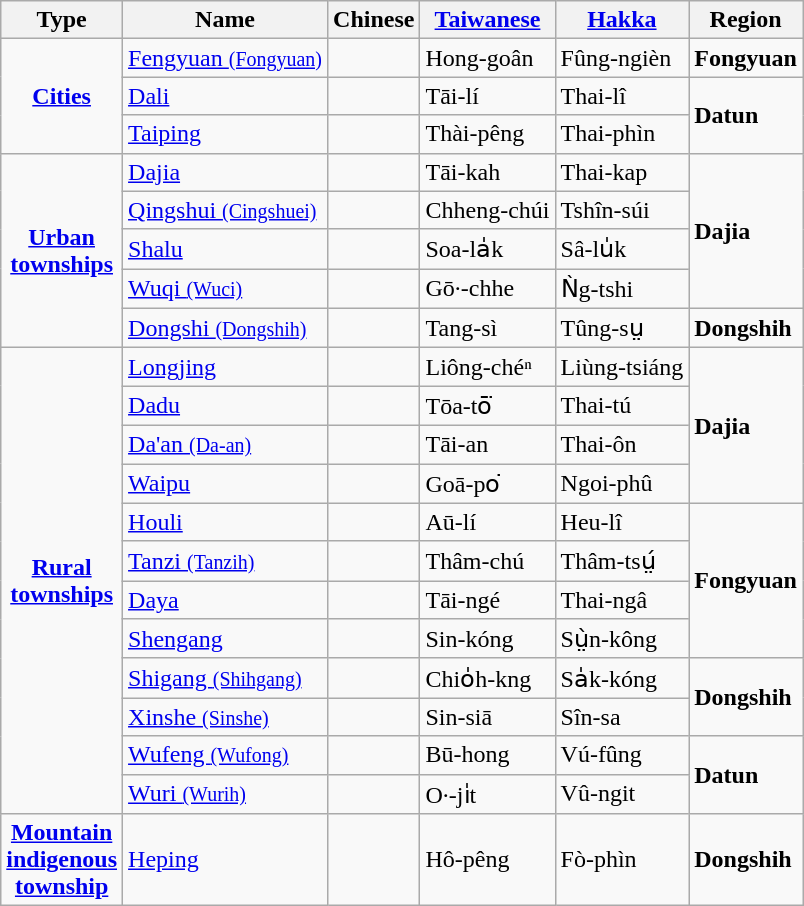<table class=wikitable>
<tr>
<th>Type</th>
<th>Name</th>
<th>Chinese</th>
<th><a href='#'>Taiwanese</a></th>
<th><a href='#'>Hakka</a></th>
<th>Region</th>
</tr>
<tr>
<td rowspan=3 align=center><strong><a href='#'>Cities</a></strong></td>
<td><a href='#'>Fengyuan <small>(Fongyuan)</small></a></td>
<td></td>
<td>Hong-goân</td>
<td>Fûng-ngièn</td>
<td><strong>Fongyuan</strong></td>
</tr>
<tr>
<td><a href='#'>Dali</a></td>
<td></td>
<td>Tāi-lí</td>
<td>Thai-lî</td>
<td rowspan=2><strong>Datun</strong></td>
</tr>
<tr>
<td><a href='#'>Taiping</a></td>
<td></td>
<td>Thài-pêng</td>
<td>Thai-phìn</td>
</tr>
<tr>
<td rowspan=5 align=center><strong><a href='#'>Urban<br>townships</a></strong></td>
<td><a href='#'>Dajia</a></td>
<td></td>
<td>Tāi-kah</td>
<td>Thai-kap</td>
<td rowspan=4><strong>Dajia</strong></td>
</tr>
<tr>
<td><a href='#'>Qingshui <small>(Cingshuei)</small></a></td>
<td></td>
<td>Chheng-chúi</td>
<td>Tshîn-súi</td>
</tr>
<tr>
<td><a href='#'>Shalu</a></td>
<td></td>
<td>Soa-la̍k</td>
<td>Sâ-lu̍k</td>
</tr>
<tr>
<td><a href='#'>Wuqi <small>(Wuci)</small></a></td>
<td></td>
<td>Gō·-chhe</td>
<td>Ǹg-tshi</td>
</tr>
<tr>
<td><a href='#'>Dongshi <small>(Dongshih)</small></a></td>
<td></td>
<td>Tang-sì</td>
<td>Tûng-sṳ</td>
<td><strong>Dongshih</strong></td>
</tr>
<tr>
<td rowspan=12 align=center><strong><a href='#'>Rural<br>townships</a></strong></td>
<td><a href='#'>Longjing</a></td>
<td></td>
<td>Liông-chéⁿ</td>
<td>Liùng-tsiáng</td>
<td rowspan=4><strong>Dajia</strong></td>
</tr>
<tr>
<td><a href='#'>Dadu</a></td>
<td></td>
<td>Tōa-tō͘</td>
<td>Thai-tú</td>
</tr>
<tr>
<td><a href='#'>Da'an <small>(Da-an)</small></a></td>
<td></td>
<td>Tāi-an</td>
<td>Thai-ôn</td>
</tr>
<tr>
<td><a href='#'>Waipu</a></td>
<td></td>
<td>Goā-po͘</td>
<td>Ngoi-phû</td>
</tr>
<tr>
<td><a href='#'>Houli</a></td>
<td></td>
<td>Aū-lí</td>
<td>Heu-lî</td>
<td rowspan=4><strong>Fongyuan</strong></td>
</tr>
<tr>
<td><a href='#'>Tanzi <small>(Tanzih)</small></a></td>
<td></td>
<td>Thâm-chú</td>
<td>Thâm-tsṳ́</td>
</tr>
<tr>
<td><a href='#'>Daya</a></td>
<td></td>
<td>Tāi-ngé</td>
<td>Thai-ngâ</td>
</tr>
<tr>
<td><a href='#'>Shengang</a></td>
<td></td>
<td>Sin-kóng</td>
<td>Sṳ̀n-kông</td>
</tr>
<tr>
<td><a href='#'>Shigang <small>(Shihgang)</small></a></td>
<td></td>
<td>Chio̍h-kng</td>
<td>Sa̍k-kóng</td>
<td rowspan=2><strong>Dongshih</strong></td>
</tr>
<tr>
<td><a href='#'>Xinshe <small>(Sinshe)</small></a></td>
<td></td>
<td>Sin-siā</td>
<td>Sîn-sa</td>
</tr>
<tr>
<td><a href='#'>Wufeng <small>(Wufong)</small></a></td>
<td></td>
<td>Bū-hong</td>
<td>Vú-fûng</td>
<td rowspan=2><strong>Datun</strong></td>
</tr>
<tr>
<td><a href='#'>Wuri <small>(Wurih)</small></a></td>
<td></td>
<td>O·-ji̍t</td>
<td>Vû-ngit</td>
</tr>
<tr>
<td align=center><strong><a href='#'>Mountain<br>indigenous<br>township</a></strong></td>
<td><a href='#'>Heping</a></td>
<td></td>
<td>Hô-pêng</td>
<td>Fò-phìn</td>
<td><strong>Dongshih</strong></td>
</tr>
</table>
